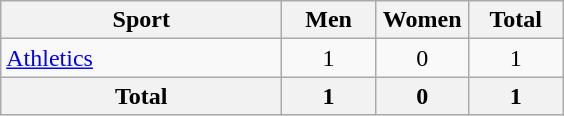<table class="wikitable sortable" style="text-align:center;">
<tr>
<th width=180>Sport</th>
<th width=55>Men</th>
<th width=55>Women</th>
<th width=55>Total</th>
</tr>
<tr>
<td align=left><a href='#'>Athletics</a></td>
<td>1</td>
<td>0</td>
<td>1</td>
</tr>
<tr>
<th>Total</th>
<th>1</th>
<th>0</th>
<th>1</th>
</tr>
</table>
